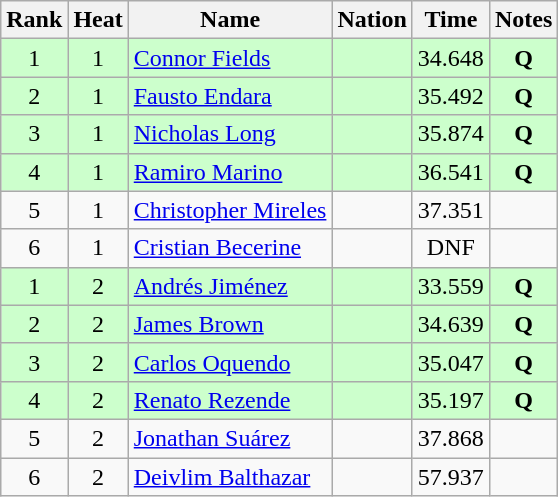<table class="wikitable sortable" style="text-align:center">
<tr>
<th>Rank</th>
<th>Heat</th>
<th>Name</th>
<th>Nation</th>
<th>Time</th>
<th>Notes</th>
</tr>
<tr style="background: #ccffcc;">
<td>1</td>
<td>1</td>
<td align=left><a href='#'>Connor Fields</a></td>
<td align=left></td>
<td>34.648</td>
<td><strong>Q</strong></td>
</tr>
<tr style="background: #ccffcc;">
<td>2</td>
<td>1</td>
<td align=left><a href='#'>Fausto Endara</a></td>
<td align=left></td>
<td>35.492</td>
<td><strong>Q</strong></td>
</tr>
<tr style="background: #ccffcc;">
<td>3</td>
<td>1</td>
<td align=left><a href='#'>Nicholas Long</a></td>
<td align=left></td>
<td>35.874</td>
<td><strong>Q</strong></td>
</tr>
<tr style="background: #ccffcc;">
<td>4</td>
<td>1</td>
<td align=left><a href='#'>Ramiro Marino</a></td>
<td align=left></td>
<td>36.541</td>
<td><strong>Q</strong></td>
</tr>
<tr>
<td>5</td>
<td>1</td>
<td align=left><a href='#'>Christopher Mireles</a></td>
<td align=left></td>
<td>37.351</td>
<td></td>
</tr>
<tr>
<td>6</td>
<td>1</td>
<td align=left><a href='#'>Cristian Becerine</a></td>
<td align=left></td>
<td>DNF</td>
<td></td>
</tr>
<tr style="background: #ccffcc;">
<td>1</td>
<td>2</td>
<td align=left><a href='#'>Andrés Jiménez</a></td>
<td align=left></td>
<td>33.559</td>
<td><strong>Q</strong></td>
</tr>
<tr style="background: #ccffcc;">
<td>2</td>
<td>2</td>
<td align=left><a href='#'>James Brown</a></td>
<td align=left></td>
<td>34.639</td>
<td><strong>Q</strong></td>
</tr>
<tr style="background: #ccffcc;">
<td>3</td>
<td>2</td>
<td align=left><a href='#'>Carlos Oquendo</a></td>
<td align=left></td>
<td>35.047</td>
<td><strong>Q</strong></td>
</tr>
<tr style="background: #ccffcc;">
<td>4</td>
<td>2</td>
<td align=left><a href='#'>Renato Rezende</a></td>
<td align=left></td>
<td>35.197</td>
<td><strong>Q</strong></td>
</tr>
<tr>
<td>5</td>
<td>2</td>
<td align=left><a href='#'>Jonathan Suárez</a></td>
<td align=left></td>
<td>37.868</td>
<td></td>
</tr>
<tr>
<td>6</td>
<td>2</td>
<td align=left><a href='#'>Deivlim Balthazar</a></td>
<td align=left></td>
<td>57.937</td>
<td></td>
</tr>
</table>
